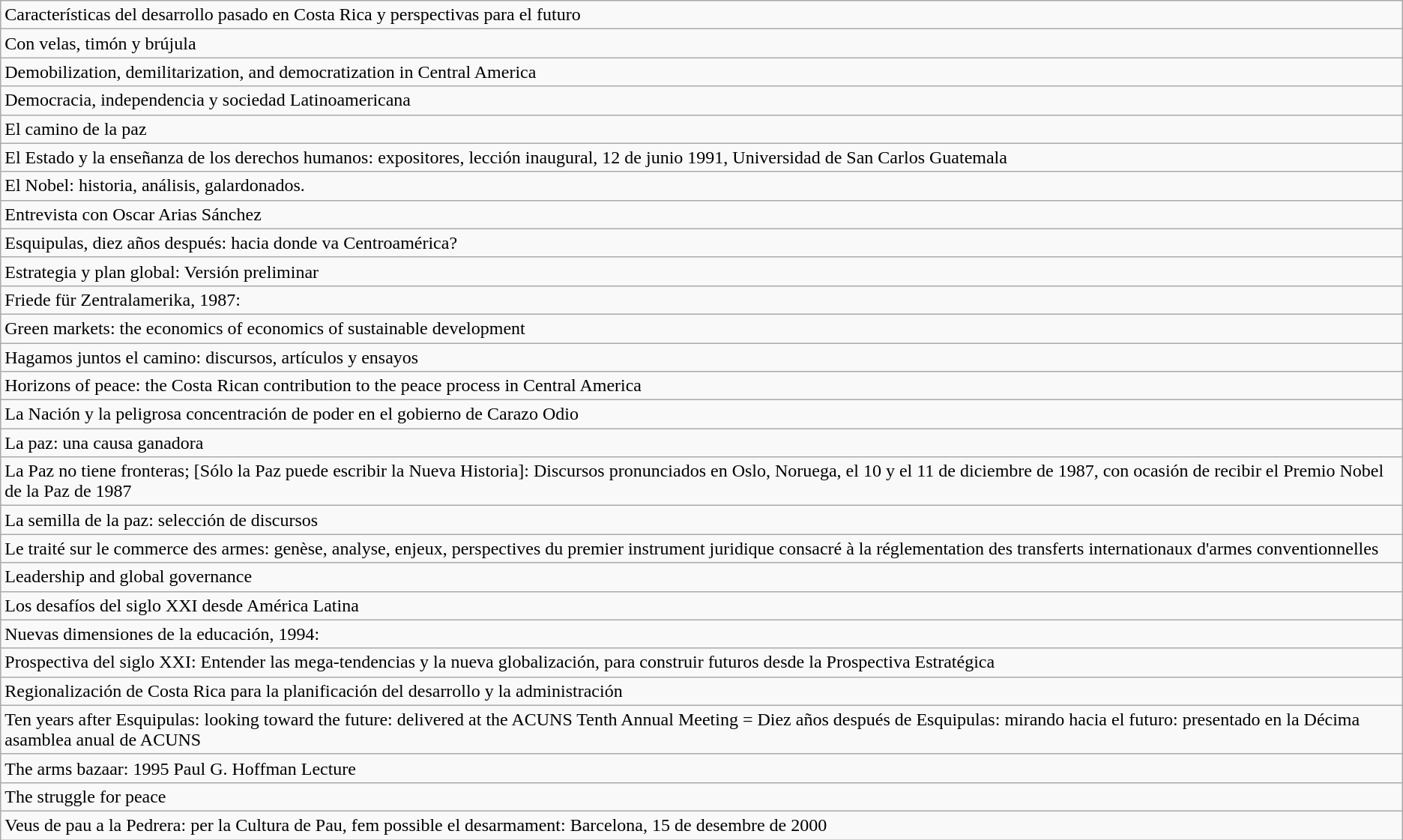<table class="wikitable">
<tr>
<td>Características del desarrollo pasado en Costa Rica y perspectivas para el futuro</td>
</tr>
<tr>
<td>Con velas, timón y brújula</td>
</tr>
<tr>
<td>Demobilization, demilitarization, and democratization in Central America</td>
</tr>
<tr>
<td>Democracia, independencia y sociedad Latinoamericana</td>
</tr>
<tr>
<td>El camino de la paz</td>
</tr>
<tr>
<td>El Estado y la enseñanza de los derechos humanos: expositores, lección inaugural, 12 de junio 1991, Universidad de San Carlos Guatemala</td>
</tr>
<tr>
<td>El Nobel: historia, análisis, galardonados.</td>
</tr>
<tr>
<td>Entrevista con Oscar Arias Sánchez</td>
</tr>
<tr>
<td>Esquipulas, diez años después: hacia donde va Centroamérica?</td>
</tr>
<tr>
<td>Estrategia y plan global: Versión preliminar</td>
</tr>
<tr>
<td>Friede für Zentralamerika, 1987:</td>
</tr>
<tr>
<td>Green markets: the economics of economics of sustainable development</td>
</tr>
<tr>
<td>Hagamos juntos el camino: discursos, artículos y ensayos</td>
</tr>
<tr>
<td>Horizons of peace: the Costa Rican contribution to the peace process in Central America</td>
</tr>
<tr>
<td>La Nación y la peligrosa concentración de poder en el gobierno de Carazo Odio</td>
</tr>
<tr>
<td>La paz: una causa ganadora</td>
</tr>
<tr>
<td>La Paz no tiene fronteras; [Sólo la Paz puede escribir la Nueva Historia]: Discursos pronunciados en Oslo, Noruega, el 10 y el 11 de diciembre de 1987, con ocasión de recibir el Premio Nobel de la Paz de 1987</td>
</tr>
<tr>
<td>La semilla de la paz: selección de discursos</td>
</tr>
<tr>
<td>Le traité sur le commerce des armes: genèse, analyse, enjeux, perspectives du premier instrument juridique consacré à la réglementation des transferts internationaux d'armes conventionnelles</td>
</tr>
<tr>
<td>Leadership and global governance</td>
</tr>
<tr>
<td>Los desafíos del siglo XXI desde América Latina</td>
</tr>
<tr>
<td>Nuevas dimensiones de la educación, 1994:</td>
</tr>
<tr>
<td>Prospectiva del siglo XXI: Entender las mega-tendencias y la nueva globalización, para construir futuros desde la Prospectiva Estratégica</td>
</tr>
<tr>
<td>Regionalización de Costa Rica para la planificación del desarrollo y la administración</td>
</tr>
<tr>
<td>Ten years after Esquipulas: looking toward the future: delivered at the ACUNS Tenth Annual Meeting = Diez años después de Esquipulas: mirando hacia el futuro: presentado en la Décima asamblea anual de ACUNS</td>
</tr>
<tr>
<td>The arms bazaar: 1995 Paul G. Hoffman Lecture</td>
</tr>
<tr>
<td>The struggle for peace</td>
</tr>
<tr>
<td>Veus de pau a la Pedrera: per la Cultura de Pau, fem possible el desarmament: Barcelona, 15 de desembre de 2000</td>
</tr>
</table>
